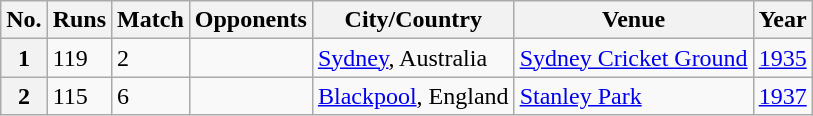<table class="wikitable">
<tr>
<th>No.</th>
<th>Runs</th>
<th>Match</th>
<th>Opponents</th>
<th>City/Country</th>
<th>Venue</th>
<th>Year</th>
</tr>
<tr>
<th>1</th>
<td>119</td>
<td>2</td>
<td></td>
<td><a href='#'>Sydney</a>, Australia</td>
<td><a href='#'>Sydney Cricket Ground</a></td>
<td><a href='#'>1935</a></td>
</tr>
<tr>
<th>2</th>
<td>115</td>
<td>6</td>
<td></td>
<td><a href='#'>Blackpool</a>, England</td>
<td><a href='#'>Stanley Park</a></td>
<td><a href='#'>1937</a></td>
</tr>
</table>
